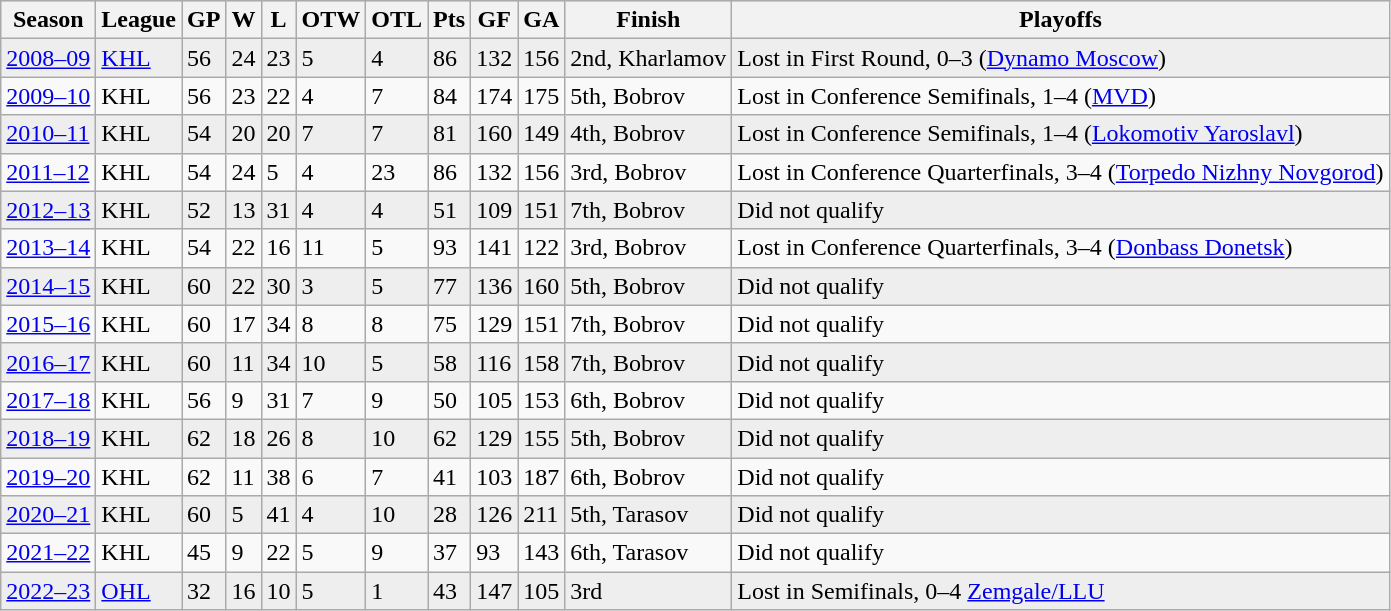<table class="wikitable">
<tr style="font-weight:bold; background:#ddd;">
<th>Season</th>
<th>League</th>
<th>GP</th>
<th>W</th>
<th>L</th>
<th>OTW</th>
<th>OTL</th>
<th>Pts</th>
<th>GF</th>
<th>GA</th>
<th>Finish</th>
<th>Playoffs</th>
</tr>
<tr style="background:#eee;">
<td><a href='#'>2008–09</a></td>
<td><a href='#'>KHL</a></td>
<td>56</td>
<td>24</td>
<td>23</td>
<td>5</td>
<td>4</td>
<td>86</td>
<td>132</td>
<td>156</td>
<td>2nd, Kharlamov</td>
<td>Lost in First Round, 0–3 (<a href='#'>Dynamo Moscow</a>)</td>
</tr>
<tr>
<td><a href='#'>2009–10</a></td>
<td>KHL</td>
<td>56</td>
<td>23</td>
<td>22</td>
<td>4</td>
<td>7</td>
<td>84</td>
<td>174</td>
<td>175</td>
<td>5th, Bobrov</td>
<td>Lost in Conference Semifinals, 1–4 (<a href='#'>MVD</a>)</td>
</tr>
<tr style="background:#eee;">
<td><a href='#'>2010–11</a></td>
<td>KHL</td>
<td>54</td>
<td>20</td>
<td>20</td>
<td>7</td>
<td>7</td>
<td>81</td>
<td>160</td>
<td>149</td>
<td>4th, Bobrov</td>
<td>Lost in Conference Semifinals, 1–4 (<a href='#'>Lokomotiv Yaroslavl</a>)</td>
</tr>
<tr>
<td><a href='#'>2011–12</a></td>
<td>KHL</td>
<td>54</td>
<td>24</td>
<td>5</td>
<td>4</td>
<td>23</td>
<td>86</td>
<td>132</td>
<td>156</td>
<td>3rd, Bobrov</td>
<td>Lost in Conference Quarterfinals, 3–4 (<a href='#'>Torpedo Nizhny Novgorod</a>)</td>
</tr>
<tr style="background:#eee;">
<td><a href='#'>2012–13</a></td>
<td>KHL</td>
<td>52</td>
<td>13</td>
<td>31</td>
<td>4</td>
<td>4</td>
<td>51</td>
<td>109</td>
<td>151</td>
<td>7th, Bobrov</td>
<td>Did not qualify</td>
</tr>
<tr>
<td><a href='#'>2013–14</a></td>
<td>KHL</td>
<td>54</td>
<td>22</td>
<td>16</td>
<td>11</td>
<td>5</td>
<td>93</td>
<td>141</td>
<td>122</td>
<td>3rd, Bobrov</td>
<td>Lost in Conference Quarterfinals, 3–4 (<a href='#'>Donbass Donetsk</a>)</td>
</tr>
<tr style="background:#eee;">
<td><a href='#'>2014–15</a></td>
<td>KHL</td>
<td>60</td>
<td>22</td>
<td>30</td>
<td>3</td>
<td>5</td>
<td>77</td>
<td>136</td>
<td>160</td>
<td>5th, Bobrov</td>
<td>Did not qualify</td>
</tr>
<tr>
<td><a href='#'>2015–16</a></td>
<td>KHL</td>
<td>60</td>
<td>17</td>
<td>34</td>
<td>8</td>
<td>8</td>
<td>75</td>
<td>129</td>
<td>151</td>
<td>7th, Bobrov</td>
<td>Did not qualify</td>
</tr>
<tr style="background:#eee;">
<td><a href='#'>2016–17</a></td>
<td>KHL</td>
<td>60</td>
<td>11</td>
<td>34</td>
<td>10</td>
<td>5</td>
<td>58</td>
<td>116</td>
<td>158</td>
<td>7th, Bobrov</td>
<td>Did not qualify</td>
</tr>
<tr>
<td><a href='#'>2017–18</a></td>
<td>KHL</td>
<td>56</td>
<td>9</td>
<td>31</td>
<td>7</td>
<td>9</td>
<td>50</td>
<td>105</td>
<td>153</td>
<td>6th, Bobrov</td>
<td>Did not qualify</td>
</tr>
<tr style="background:#eee;">
<td><a href='#'>2018–19</a></td>
<td>KHL</td>
<td>62</td>
<td>18</td>
<td>26</td>
<td>8</td>
<td>10</td>
<td>62</td>
<td>129</td>
<td>155</td>
<td>5th, Bobrov</td>
<td>Did not qualify</td>
</tr>
<tr>
<td><a href='#'>2019–20</a></td>
<td>KHL</td>
<td>62</td>
<td>11</td>
<td>38</td>
<td>6</td>
<td>7</td>
<td>41</td>
<td>103</td>
<td>187</td>
<td>6th, Bobrov</td>
<td>Did not qualify</td>
</tr>
<tr style="background:#eee;">
<td><a href='#'>2020–21</a></td>
<td>KHL</td>
<td>60</td>
<td>5</td>
<td>41</td>
<td>4</td>
<td>10</td>
<td>28</td>
<td>126</td>
<td>211</td>
<td>5th, Tarasov</td>
<td>Did not qualify</td>
</tr>
<tr>
<td><a href='#'>2021–22</a></td>
<td>KHL</td>
<td>45</td>
<td>9</td>
<td>22</td>
<td>5</td>
<td>9</td>
<td>37</td>
<td>93</td>
<td>143</td>
<td>6th, Tarasov</td>
<td>Did not qualify</td>
</tr>
<tr style="background:#eee;">
<td><a href='#'>2022–23</a></td>
<td><a href='#'>OHL</a></td>
<td>32</td>
<td>16</td>
<td>10</td>
<td>5</td>
<td>1</td>
<td>43</td>
<td>147</td>
<td>105</td>
<td>3rd</td>
<td>Lost in Semifinals, 0–4 <a href='#'>Zemgale/LLU</a></td>
</tr>
</table>
